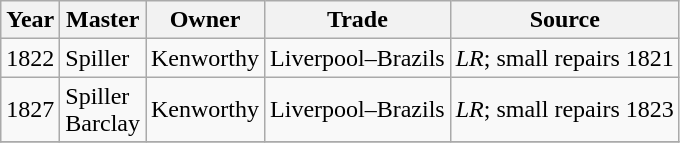<table class=" wikitable">
<tr>
<th>Year</th>
<th>Master</th>
<th>Owner</th>
<th>Trade</th>
<th>Source</th>
</tr>
<tr>
<td>1822</td>
<td>Spiller</td>
<td>Kenworthy</td>
<td>Liverpool–Brazils</td>
<td><em>LR</em>; small repairs 1821</td>
</tr>
<tr>
<td>1827</td>
<td>Spiller<br>Barclay</td>
<td>Kenworthy</td>
<td>Liverpool–Brazils</td>
<td><em>LR</em>; small repairs 1823</td>
</tr>
<tr>
</tr>
</table>
